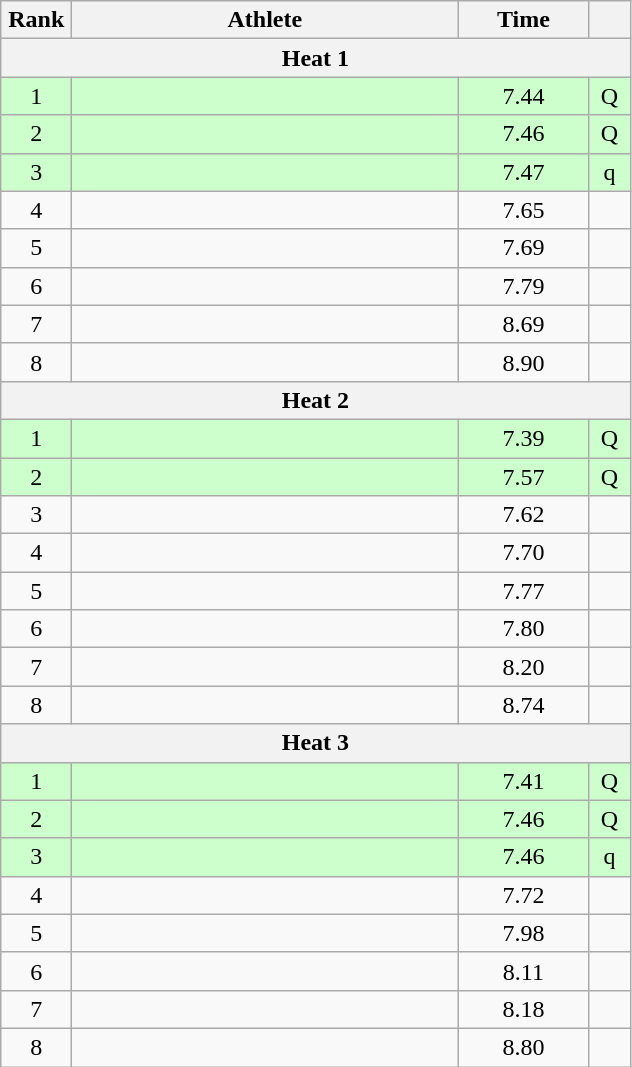<table class=wikitable style="text-align:center">
<tr>
<th width=40>Rank</th>
<th width=250>Athlete</th>
<th width=80>Time</th>
<th width=20></th>
</tr>
<tr>
<th colspan=4>Heat 1</th>
</tr>
<tr bgcolor="ccffcc">
<td>1</td>
<td align=left></td>
<td>7.44</td>
<td>Q</td>
</tr>
<tr bgcolor="ccffcc">
<td>2</td>
<td align=left></td>
<td>7.46</td>
<td>Q</td>
</tr>
<tr bgcolor="ccffcc">
<td>3</td>
<td align=left></td>
<td>7.47</td>
<td>q</td>
</tr>
<tr>
<td>4</td>
<td align=left></td>
<td>7.65</td>
<td></td>
</tr>
<tr>
<td>5</td>
<td align=left></td>
<td>7.69</td>
<td></td>
</tr>
<tr>
<td>6</td>
<td align=left></td>
<td>7.79</td>
<td></td>
</tr>
<tr>
<td>7</td>
<td align=left></td>
<td>8.69</td>
<td></td>
</tr>
<tr>
<td>8</td>
<td align=left></td>
<td>8.90</td>
<td></td>
</tr>
<tr>
<th colspan=4>Heat 2</th>
</tr>
<tr bgcolor="ccffcc">
<td>1</td>
<td align=left></td>
<td>7.39</td>
<td>Q</td>
</tr>
<tr bgcolor="ccffcc">
<td>2</td>
<td align=left></td>
<td>7.57</td>
<td>Q</td>
</tr>
<tr>
<td>3</td>
<td align=left></td>
<td>7.62</td>
<td></td>
</tr>
<tr>
<td>4</td>
<td align=left></td>
<td>7.70</td>
<td></td>
</tr>
<tr>
<td>5</td>
<td align=left></td>
<td>7.77</td>
<td></td>
</tr>
<tr>
<td>6</td>
<td align=left></td>
<td>7.80</td>
<td></td>
</tr>
<tr>
<td>7</td>
<td align=left></td>
<td>8.20</td>
<td></td>
</tr>
<tr>
<td>8</td>
<td align=left></td>
<td>8.74</td>
<td></td>
</tr>
<tr>
<th colspan=4>Heat 3</th>
</tr>
<tr bgcolor="ccffcc">
<td>1</td>
<td align=left></td>
<td>7.41</td>
<td>Q</td>
</tr>
<tr bgcolor="ccffcc">
<td>2</td>
<td align=left></td>
<td>7.46</td>
<td>Q</td>
</tr>
<tr bgcolor="ccffcc">
<td>3</td>
<td align=left></td>
<td>7.46</td>
<td>q</td>
</tr>
<tr>
<td>4</td>
<td align=left></td>
<td>7.72</td>
<td></td>
</tr>
<tr>
<td>5</td>
<td align=left></td>
<td>7.98</td>
<td></td>
</tr>
<tr>
<td>6</td>
<td align=left></td>
<td>8.11</td>
<td></td>
</tr>
<tr>
<td>7</td>
<td align=left></td>
<td>8.18</td>
<td></td>
</tr>
<tr>
<td>8</td>
<td align=left></td>
<td>8.80</td>
<td></td>
</tr>
</table>
